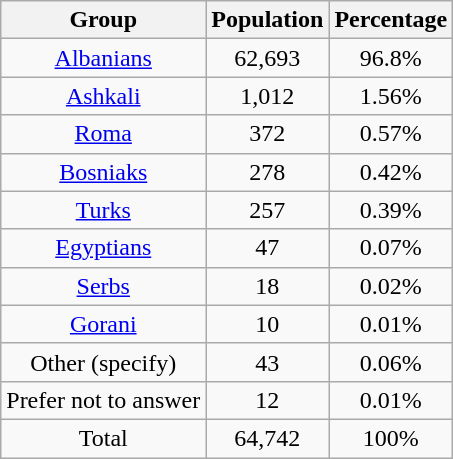<table class="wikitable" style="border-spacing: 1px; text-align:center;">
<tr>
<th>Group</th>
<th>Population</th>
<th>Percentage</th>
</tr>
<tr>
<td><a href='#'>Albanians</a></td>
<td>62,693</td>
<td>96.8%</td>
</tr>
<tr>
<td><a href='#'>Ashkali</a></td>
<td>1,012</td>
<td>1.56%</td>
</tr>
<tr>
<td><a href='#'>Roma</a></td>
<td>372</td>
<td>0.57%</td>
</tr>
<tr>
<td><a href='#'>Bosniaks</a></td>
<td>278</td>
<td>0.42%</td>
</tr>
<tr>
<td><a href='#'>Turks</a></td>
<td>257</td>
<td>0.39%</td>
</tr>
<tr>
<td><a href='#'>Egyptians</a></td>
<td>47</td>
<td>0.07%</td>
</tr>
<tr>
<td><a href='#'>Serbs</a></td>
<td>18</td>
<td>0.02%</td>
</tr>
<tr>
<td><a href='#'>Gorani</a></td>
<td>10</td>
<td>0.01%</td>
</tr>
<tr>
<td>Other (specify)</td>
<td>43</td>
<td>0.06%</td>
</tr>
<tr>
<td>Prefer not to answer</td>
<td>12</td>
<td>0.01%</td>
</tr>
<tr>
<td>Total</td>
<td>64,742</td>
<td>100%</td>
</tr>
</table>
